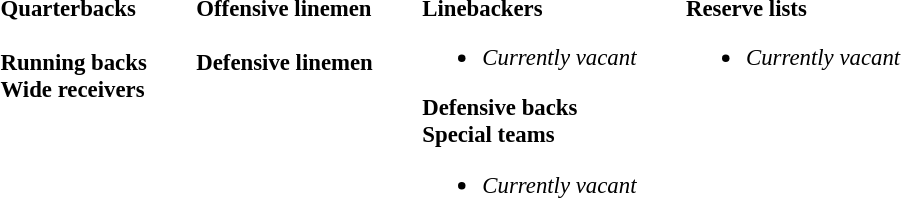<table class="toccolours" style="text-align: left;">
<tr>
<td style="font-size: 95%;vertical-align:top;"><strong>Quarterbacks</strong><br>
<br><strong>Running backs</strong>

<br><strong>Wide receivers</strong>






</td>
<td style="width: 25px;"></td>
<td style="font-size: 95%;vertical-align:top;"><strong>Offensive linemen</strong><br>




<br><strong>Defensive linemen</strong>





</td>
<td style="width: 25px;"></td>
<td style="font-size: 95%;vertical-align:top;"><strong>Linebackers</strong><br><ul><li><em>Currently vacant</em></li></ul><strong>Defensive backs</strong>






<br><strong>Special teams</strong><ul><li><em>Currently vacant</em></li></ul></td>
<td style="width: 25px;"></td>
<td style="font-size: 95%;vertical-align:top;"><strong>Reserve lists</strong><br><ul><li><em>Currently vacant</em></li></ul></td>
</tr>
<tr>
</tr>
</table>
